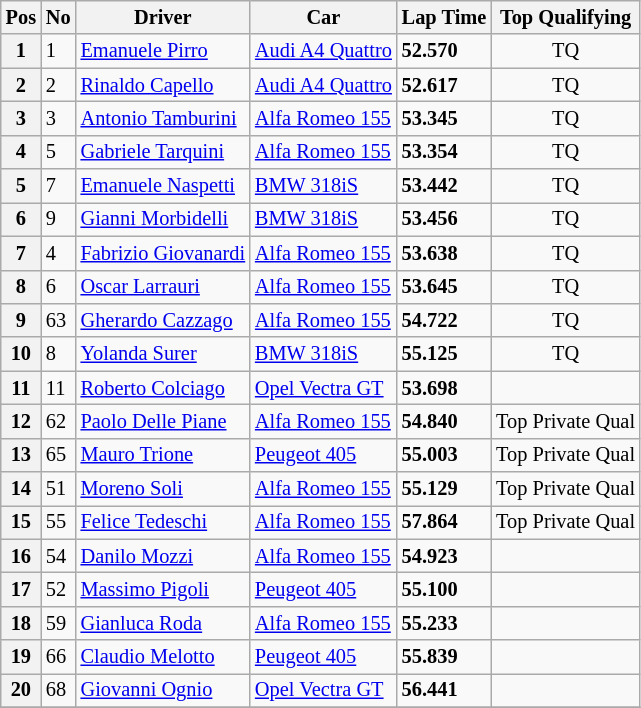<table class="wikitable" style="font-size: 85%;">
<tr>
<th>Pos</th>
<th>No</th>
<th>Driver</th>
<th>Car</th>
<th>Lap Time</th>
<th>Top Qualifying</th>
</tr>
<tr>
<th>1</th>
<td>1</td>
<td> <a href='#'>Emanuele Pirro</a></td>
<td><a href='#'>Audi A4 Quattro</a></td>
<td><strong>52.570</strong></td>
<td align=center>TQ</td>
</tr>
<tr>
<th>2</th>
<td>2</td>
<td> <a href='#'>Rinaldo Capello</a></td>
<td><a href='#'>Audi A4 Quattro</a></td>
<td><strong>52.617</strong></td>
<td align=center>TQ</td>
</tr>
<tr>
<th>3</th>
<td>3</td>
<td> <a href='#'>Antonio Tamburini</a></td>
<td><a href='#'>Alfa Romeo 155</a></td>
<td><strong>53.345</strong></td>
<td align=center>TQ</td>
</tr>
<tr>
<th>4</th>
<td>5</td>
<td> <a href='#'>Gabriele Tarquini</a></td>
<td><a href='#'>Alfa Romeo 155</a></td>
<td><strong>53.354</strong></td>
<td align=center>TQ</td>
</tr>
<tr>
<th>5</th>
<td>7</td>
<td> <a href='#'>Emanuele Naspetti</a></td>
<td><a href='#'>BMW 318iS</a></td>
<td><strong>53.442</strong></td>
<td align=center>TQ</td>
</tr>
<tr>
<th>6</th>
<td>9</td>
<td> <a href='#'>Gianni Morbidelli</a></td>
<td><a href='#'>BMW 318iS</a></td>
<td><strong>53.456</strong></td>
<td align=center>TQ</td>
</tr>
<tr>
<th>7</th>
<td>4</td>
<td> <a href='#'>Fabrizio Giovanardi</a></td>
<td><a href='#'>Alfa Romeo 155</a></td>
<td><strong>53.638</strong></td>
<td align=center>TQ</td>
</tr>
<tr>
<th>8</th>
<td>6</td>
<td> <a href='#'>Oscar Larrauri</a></td>
<td><a href='#'>Alfa Romeo 155</a></td>
<td><strong>53.645</strong></td>
<td align=center>TQ</td>
</tr>
<tr>
<th>9</th>
<td>63</td>
<td> <a href='#'>Gherardo Cazzago</a></td>
<td><a href='#'>Alfa Romeo 155</a></td>
<td><strong>54.722</strong></td>
<td align=center>TQ</td>
</tr>
<tr>
<th>10</th>
<td>8</td>
<td> <a href='#'>Yolanda Surer</a></td>
<td><a href='#'>BMW 318iS</a></td>
<td><strong>55.125</strong></td>
<td align=center>TQ</td>
</tr>
<tr>
<th>11</th>
<td>11</td>
<td> <a href='#'>Roberto Colciago</a></td>
<td><a href='#'> Opel Vectra GT</a></td>
<td><strong>53.698</strong></td>
<td></td>
</tr>
<tr>
<th>12</th>
<td>62</td>
<td> <a href='#'>Paolo Delle Piane</a></td>
<td><a href='#'>Alfa Romeo 155</a></td>
<td><strong>54.840</strong></td>
<td align=center>Top Private Qual</td>
</tr>
<tr>
<th>13</th>
<td>65</td>
<td> <a href='#'>Mauro Trione</a></td>
<td><a href='#'>Peugeot 405</a></td>
<td><strong>55.003</strong></td>
<td align=center>Top Private Qual</td>
</tr>
<tr>
<th>14</th>
<td>51</td>
<td> <a href='#'>Moreno Soli</a></td>
<td><a href='#'>Alfa Romeo 155</a></td>
<td><strong>55.129</strong></td>
<td align=center>Top Private Qual</td>
</tr>
<tr>
<th>15</th>
<td>55</td>
<td> <a href='#'>Felice Tedeschi</a></td>
<td><a href='#'>Alfa Romeo 155</a></td>
<td><strong>57.864</strong></td>
<td align=center>Top Private Qual</td>
</tr>
<tr>
<th>16</th>
<td>54</td>
<td> <a href='#'>Danilo Mozzi</a></td>
<td><a href='#'>Alfa Romeo 155</a></td>
<td><strong>54.923</strong></td>
<td></td>
</tr>
<tr>
<th>17</th>
<td>52</td>
<td> <a href='#'>Massimo Pigoli</a></td>
<td><a href='#'>Peugeot 405</a></td>
<td><strong>55.100</strong></td>
<td></td>
</tr>
<tr>
<th>18</th>
<td>59</td>
<td> <a href='#'>Gianluca Roda</a></td>
<td><a href='#'>Alfa Romeo 155</a></td>
<td><strong>55.233</strong></td>
<td></td>
</tr>
<tr>
<th>19</th>
<td>66</td>
<td> <a href='#'>Claudio Melotto</a></td>
<td><a href='#'>Peugeot 405</a></td>
<td><strong>55.839</strong></td>
<td></td>
</tr>
<tr>
<th>20</th>
<td>68</td>
<td> <a href='#'>Giovanni Ognio</a></td>
<td><a href='#'> Opel Vectra GT</a></td>
<td><strong>56.441</strong></td>
<td></td>
</tr>
<tr>
</tr>
</table>
